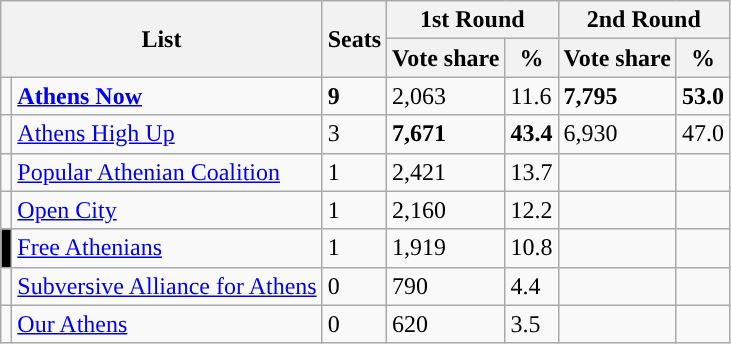<table class="wikitable">
<tr>
<th colspan="2" rowspan="2">List</th>
<th rowspan="2">Seats</th>
<th colspan="2">1st Round</th>
<th colspan="2">2nd Round</th>
</tr>
<tr>
<th><strong>Vote share</strong></th>
<th>%</th>
<th><strong>Vote share</strong></th>
<th>%</th>
</tr>
<tr>
<td style="background-color:"></td>
<td><strong><a href='#'>Athens Now</a></strong></td>
<td><strong>9</strong></td>
<td>2,063</td>
<td>11.6</td>
<td><strong>7,795</strong></td>
<td><strong>53.0</strong></td>
</tr>
<tr>
<td style="background-color:"></td>
<td><a href='#'>Athens High Up</a></td>
<td>3</td>
<td><strong>7,671</strong></td>
<td><strong>43.4</strong></td>
<td>6,930</td>
<td>47.0</td>
</tr>
<tr>
<td style="background-color:"></td>
<td><a href='#'>Popular Athenian Coalition</a></td>
<td>1</td>
<td>2,421</td>
<td>13.7</td>
<td></td>
<td></td>
</tr>
<tr>
<td style="background-color:"></td>
<td><a href='#'>Open City</a></td>
<td>1</td>
<td>2,160</td>
<td>12.2</td>
<td></td>
<td></td>
</tr>
<tr>
<td style="background-color:#000000"></td>
<td><a href='#'>Free Athenians</a></td>
<td>1</td>
<td>1,919</td>
<td>10.8</td>
<td></td>
<td></td>
</tr>
<tr>
<td style="background-color:"></td>
<td><a href='#'>Subversive Alliance for Athens</a></td>
<td>0</td>
<td>790</td>
<td>4.4</td>
<td></td>
<td></td>
</tr>
<tr>
<td style="background-color:"></td>
<td><a href='#'>Our Athens</a></td>
<td>0</td>
<td>620</td>
<td>3.5</td>
<td></td>
<td></td>
</tr>
</table>
